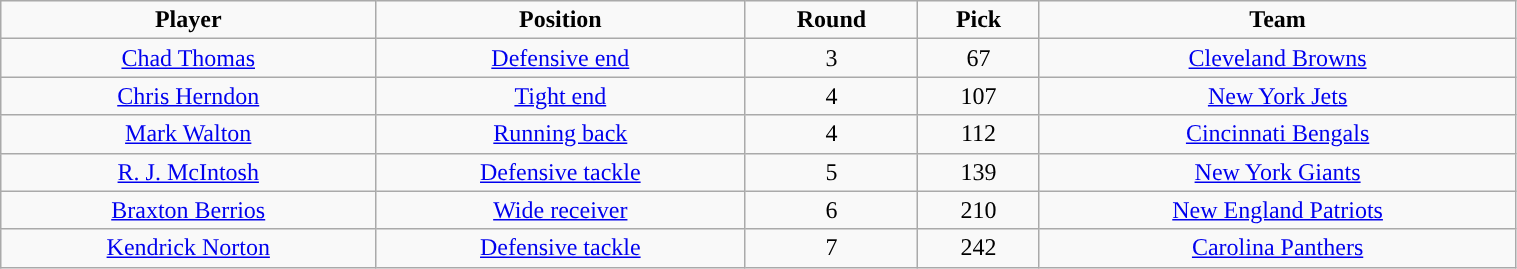<table class="wikitable" style="width:80%;">
<tr style="text-align:center; ">
<td><strong>Player</strong></td>
<td><strong>Position</strong></td>
<td><strong>Round</strong></td>
<td><strong>Pick</strong></td>
<td><strong>Team</strong></td>
</tr>
<tr style="text-align:center;">
<td><a href='#'>Chad Thomas</a></td>
<td><a href='#'>Defensive end</a></td>
<td>3</td>
<td>67</td>
<td><a href='#'>Cleveland Browns</a></td>
</tr>
<tr style="text-align:center;">
<td><a href='#'>Chris Herndon</a></td>
<td><a href='#'>Tight end</a></td>
<td>4</td>
<td>107</td>
<td><a href='#'>New York Jets</a></td>
</tr>
<tr style="text-align:center;">
<td><a href='#'>Mark Walton</a></td>
<td><a href='#'>Running back</a></td>
<td>4</td>
<td>112</td>
<td><a href='#'>Cincinnati Bengals</a></td>
</tr>
<tr style="text-align:center;">
<td><a href='#'>R. J. McIntosh</a></td>
<td><a href='#'>Defensive tackle</a></td>
<td>5</td>
<td>139</td>
<td><a href='#'>New York Giants</a></td>
</tr>
<tr style="text-align:center;">
<td><a href='#'>Braxton Berrios</a></td>
<td><a href='#'>Wide receiver</a></td>
<td>6</td>
<td>210</td>
<td><a href='#'>New England Patriots</a></td>
</tr>
<tr style="text-align:center;">
<td><a href='#'>Kendrick Norton</a></td>
<td><a href='#'>Defensive tackle</a></td>
<td>7</td>
<td>242</td>
<td><a href='#'>Carolina Panthers</a></td>
</tr>
</table>
